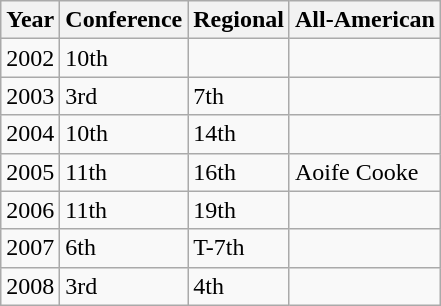<table class="wikitable">
<tr>
<th>Year</th>
<th>Conference</th>
<th>Regional</th>
<th>All-American</th>
</tr>
<tr>
<td>2002</td>
<td>10th</td>
<td></td>
<td></td>
</tr>
<tr>
<td>2003</td>
<td>3rd</td>
<td>7th</td>
<td></td>
</tr>
<tr>
<td>2004</td>
<td>10th</td>
<td>14th</td>
<td></td>
</tr>
<tr>
<td>2005</td>
<td>11th</td>
<td>16th</td>
<td>Aoife Cooke</td>
</tr>
<tr>
<td>2006</td>
<td>11th</td>
<td>19th</td>
<td></td>
</tr>
<tr>
<td>2007</td>
<td>6th</td>
<td>T-7th</td>
<td></td>
</tr>
<tr>
<td>2008</td>
<td>3rd</td>
<td>4th</td>
<td></td>
</tr>
</table>
